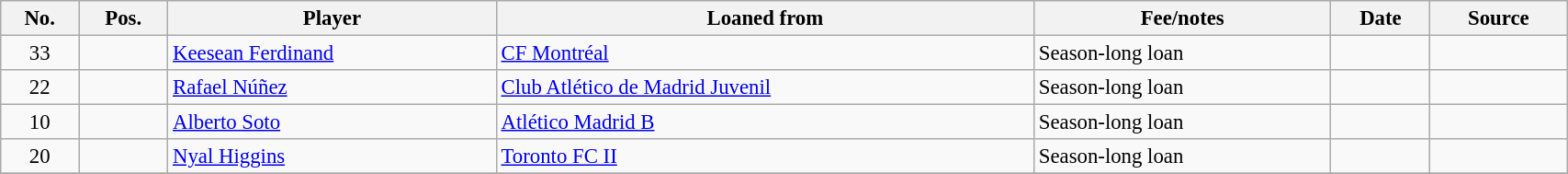<table class="wikitable sortable" style="width:90%; text-align:center; font-size:95%; text-align:left;">
<tr>
<th>No.</th>
<th>Pos.</th>
<th>Player</th>
<th>Loaned from</th>
<th>Fee/notes</th>
<th>Date</th>
<th>Source</th>
</tr>
<tr>
<td align=center>33</td>
<td align=center></td>
<td align=Ferdinand, Keesean> <a href='#'>Keesean Ferdinand</a></td>
<td> <a href='#'>CF Montréal</a></td>
<td>Season-long loan</td>
<td></td>
<td></td>
</tr>
<tr>
<td align=center>22</td>
<td align=center></td>
<td align=Núñez, Rafael> <a href='#'>Rafael Núñez</a></td>
<td> <a href='#'>Club Atlético de Madrid Juvenil</a></td>
<td>Season-long loan</td>
<td></td>
<td></td>
</tr>
<tr>
<td align=center>10</td>
<td align=center></td>
<td align=Soto, Alberto> <a href='#'>Alberto Soto</a></td>
<td> <a href='#'>Atlético Madrid B</a></td>
<td>Season-long loan</td>
<td></td>
<td></td>
</tr>
<tr>
<td align=center>20</td>
<td align=center></td>
<td align=Higgins, Nyal> <a href='#'>Nyal Higgins</a></td>
<td> <a href='#'>Toronto FC II</a></td>
<td>Season-long loan</td>
<td></td>
<td></td>
</tr>
<tr>
</tr>
</table>
